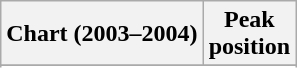<table class="wikitable sortable">
<tr>
<th scope="col">Chart (2003–2004)</th>
<th scope="col">Peak<br>position</th>
</tr>
<tr>
</tr>
<tr>
</tr>
</table>
